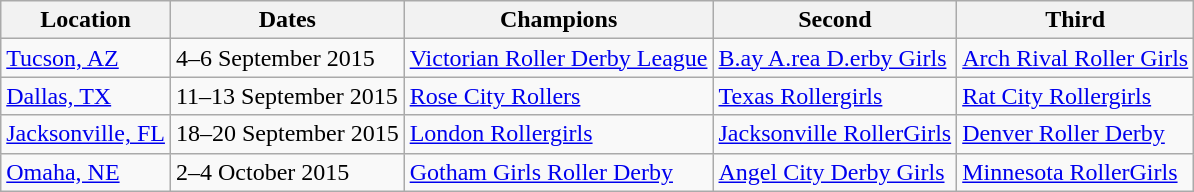<table class="wikitable sortable">
<tr>
<th>Location</th>
<th>Dates</th>
<th>Champions</th>
<th>Second</th>
<th>Third</th>
</tr>
<tr>
<td><a href='#'>Tucson, AZ</a></td>
<td>4–6 September 2015</td>
<td><a href='#'>Victorian Roller Derby League</a></td>
<td><a href='#'>B.ay A.rea D.erby Girls</a></td>
<td><a href='#'>Arch Rival Roller Girls</a></td>
</tr>
<tr>
<td><a href='#'>Dallas, TX</a></td>
<td>11–13 September 2015</td>
<td><a href='#'>Rose City Rollers</a></td>
<td><a href='#'>Texas Rollergirls</a></td>
<td><a href='#'>Rat City Rollergirls</a></td>
</tr>
<tr>
<td><a href='#'>Jacksonville, FL</a></td>
<td>18–20 September 2015</td>
<td><a href='#'>London Rollergirls</a></td>
<td><a href='#'>Jacksonville RollerGirls</a></td>
<td><a href='#'>Denver Roller Derby</a></td>
</tr>
<tr>
<td><a href='#'>Omaha, NE</a></td>
<td>2–4 October 2015</td>
<td><a href='#'>Gotham Girls Roller Derby</a></td>
<td><a href='#'>Angel City Derby Girls</a></td>
<td><a href='#'>Minnesota RollerGirls</a></td>
</tr>
</table>
